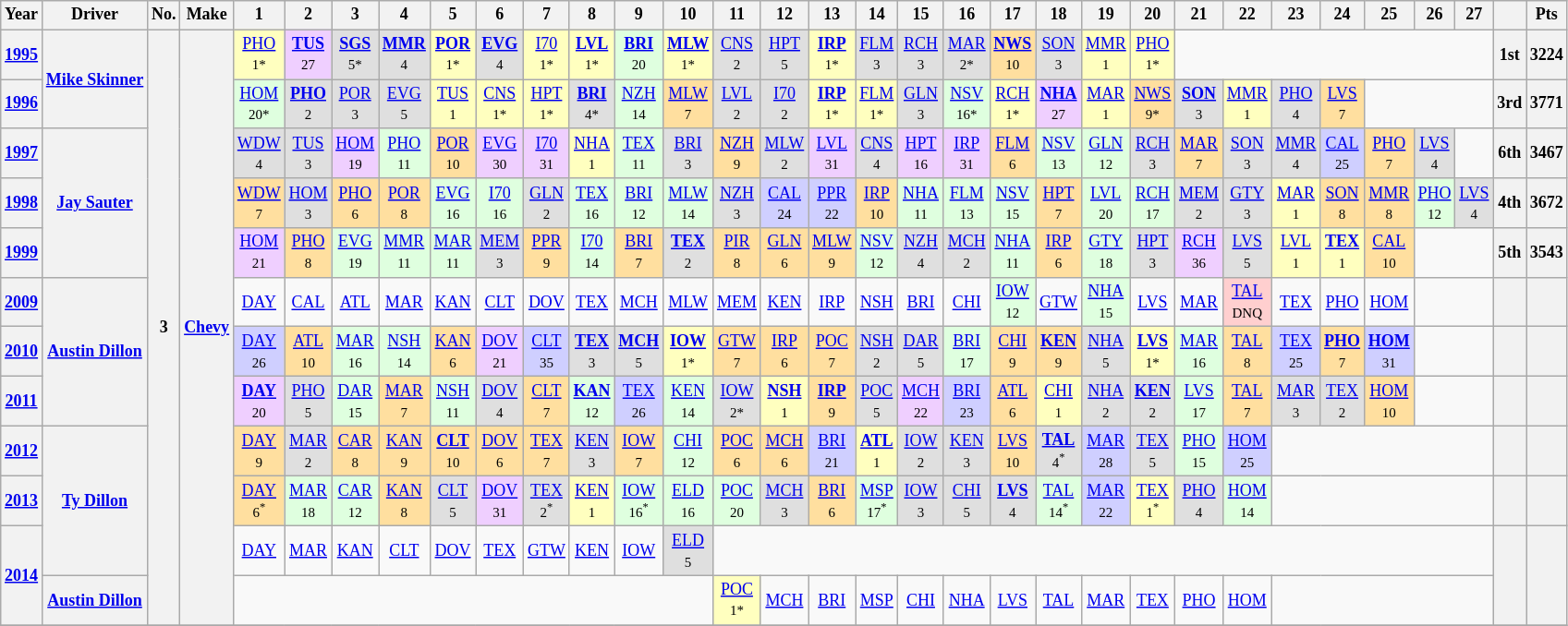<table class="wikitable" style="text-align:center; font-size:75%">
<tr>
<th>Year</th>
<th>Driver</th>
<th>No.</th>
<th>Make</th>
<th>1</th>
<th>2</th>
<th>3</th>
<th>4</th>
<th>5</th>
<th>6</th>
<th>7</th>
<th>8</th>
<th>9</th>
<th>10</th>
<th>11</th>
<th>12</th>
<th>13</th>
<th>14</th>
<th>15</th>
<th>16</th>
<th>17</th>
<th>18</th>
<th>19</th>
<th>20</th>
<th>21</th>
<th>22</th>
<th>23</th>
<th>24</th>
<th>25</th>
<th>26</th>
<th>27</th>
<th></th>
<th>Pts</th>
</tr>
<tr>
<th><a href='#'>1995</a></th>
<th rowspan=2><a href='#'>Mike Skinner</a></th>
<th rowspan=12>3</th>
<th rowspan=12><a href='#'>Chevy</a></th>
<td style="background:#FFFFBF;"><a href='#'>PHO</a><br><small>1*</small></td>
<td style="background:#EFCFFF;"><strong><a href='#'>TUS</a></strong><br><small>27</small></td>
<td style="background:#DFDFDF;"><strong><a href='#'>SGS</a></strong><br><small>5*</small></td>
<td style="background:#DFDFDF;"><strong><a href='#'>MMR</a></strong><br><small>4</small></td>
<td style="background:#FFFFBF;"><strong><a href='#'>POR</a></strong><br><small>1*</small></td>
<td style="background:#DFDFDF;"><strong><a href='#'>EVG</a></strong><br><small>4</small></td>
<td style="background:#FFFFBF;"><a href='#'>I70</a><br><small>1*</small></td>
<td style="background:#FFFFBF;"><strong><a href='#'>LVL</a></strong><br><small>1*</small></td>
<td style="background:#DFFFDF;"><strong><a href='#'>BRI</a></strong><br><small>20</small></td>
<td style="background:#FFFFBF;"><strong><a href='#'>MLW</a></strong><br><small>1*</small></td>
<td style="background:#DFDFDF;"><a href='#'>CNS</a><br><small>2</small></td>
<td style="background:#DFDFDF;"><a href='#'>HPT</a><br><small>5</small></td>
<td style="background:#FFFFBF;"><strong><a href='#'>IRP</a></strong><br><small>1*</small></td>
<td style="background:#DFDFDF;"><a href='#'>FLM</a><br><small>3</small></td>
<td style="background:#DFDFDF;"><a href='#'>RCH</a><br><small>3</small></td>
<td style="background:#DFDFDF;"><a href='#'>MAR</a><br><small>2*</small></td>
<td style="background:#FFDF9F;"><strong><a href='#'>NWS</a></strong><br><small>10</small></td>
<td style="background:#DFDFDF;"><a href='#'>SON</a><br><small>3</small></td>
<td style="background:#FFFFBF;"><a href='#'>MMR</a><br><small>1</small></td>
<td style="background:#FFFFBF;"><a href='#'>PHO</a><br><small>1*</small></td>
<td colspan=7></td>
<th>1st</th>
<th>3224</th>
</tr>
<tr>
<th><a href='#'>1996</a></th>
<td style="background:#DFFFDF;"><a href='#'>HOM</a><br><small>20*</small></td>
<td style="background:#DFDFDF;"><strong><a href='#'>PHO</a></strong><br><small>2</small></td>
<td style="background:#DFDFDF;"><a href='#'>POR</a><br><small>3</small></td>
<td style="background:#DFDFDF;"><a href='#'>EVG</a><br><small>5</small></td>
<td style="background:#FFFFBF;"><a href='#'>TUS</a><br><small>1</small></td>
<td style="background:#FFFFBF;"><a href='#'>CNS</a><br><small>1*</small></td>
<td style="background:#FFFFBF;"><a href='#'>HPT</a><br><small>1*</small></td>
<td style="background:#DFDFDF;"><strong><a href='#'>BRI</a></strong><br><small>4*</small></td>
<td style="background:#DFFFDF;"><a href='#'>NZH</a><br><small>14</small></td>
<td style="background:#FFDF9F;"><a href='#'>MLW</a><br><small>7</small></td>
<td style="background:#DFDFDF;"><a href='#'>LVL</a><br><small>2</small></td>
<td style="background:#DFDFDF;"><a href='#'>I70</a><br><small>2</small></td>
<td style="background:#FFFFBF;"><strong><a href='#'>IRP</a></strong><br><small>1*</small></td>
<td style="background:#FFFFBF;"><a href='#'>FLM</a><br><small>1*</small></td>
<td style="background:#DFDFDF;"><a href='#'>GLN</a><br><small>3</small></td>
<td style="background:#DFFFDF;"><a href='#'>NSV</a><br><small>16*</small></td>
<td style="background:#FFFFBF;"><a href='#'>RCH</a><br><small>1*</small></td>
<td style="background:#EFCFFF;"><strong><a href='#'>NHA</a></strong><br><small>27</small></td>
<td style="background:#FFFFBF;"><a href='#'>MAR</a><br><small>1</small></td>
<td style="background:#FFDF9F;"><a href='#'>NWS</a><br><small>9*</small></td>
<td style="background:#DFDFDF;"><strong><a href='#'>SON</a></strong><br><small>3</small></td>
<td style="background:#FFFFBF;"><a href='#'>MMR</a><br><small>1</small></td>
<td style="background:#DFDFDF;"><a href='#'>PHO</a><br><small>4</small></td>
<td style="background:#FFDF9F;"><a href='#'>LVS</a><br><small>7</small></td>
<td colspan=3></td>
<th>3rd</th>
<th>3771</th>
</tr>
<tr>
<th><a href='#'>1997</a></th>
<th rowspan=3><a href='#'>Jay Sauter</a></th>
<td style="background:#DFDFDF;"><a href='#'>WDW</a><br><small>4</small></td>
<td style="background:#DFDFDF;"><a href='#'>TUS</a><br><small>3</small></td>
<td style="background:#EFCFFF;"><a href='#'>HOM</a><br><small>19</small></td>
<td style="background:#DFFFDF;"><a href='#'>PHO</a><br><small>11</small></td>
<td style="background:#FFDF9F;"><a href='#'>POR</a><br><small>10</small></td>
<td style="background:#EFCFFF;"><a href='#'>EVG</a><br><small>30</small></td>
<td style="background:#EFCFFF;"><a href='#'>I70</a><br><small>31</small></td>
<td style="background:#FFFFBF;"><a href='#'>NHA</a><br><small>1</small></td>
<td style="background:#DFFFDF;"><a href='#'>TEX</a><br><small>11</small></td>
<td style="background:#DFDFDF;"><a href='#'>BRI</a><br><small>3</small></td>
<td style="background:#FFDF9F;"><a href='#'>NZH</a><br><small>9</small></td>
<td style="background:#DFDFDF;"><a href='#'>MLW</a><br><small>2</small></td>
<td style="background:#EFCFFF;"><a href='#'>LVL</a><br><small>31</small></td>
<td style="background:#DFDFDF;"><a href='#'>CNS</a><br><small>4</small></td>
<td style="background:#EFCFFF;"><a href='#'>HPT</a><br><small>16</small></td>
<td style="background:#EFCFFF;"><a href='#'>IRP</a><br><small>31</small></td>
<td style="background:#FFDF9F;"><a href='#'>FLM</a><br><small>6</small></td>
<td style="background:#DFFFDF;"><a href='#'>NSV</a><br><small>13</small></td>
<td style="background:#DFFFDF;"><a href='#'>GLN</a><br><small>12</small></td>
<td style="background:#DFDFDF;"><a href='#'>RCH</a><br><small>3</small></td>
<td style="background:#FFDF9F;"><a href='#'>MAR</a><br><small>7</small></td>
<td style="background:#DFDFDF;"><a href='#'>SON</a><br><small>3</small></td>
<td style="background:#DFDFDF;"><a href='#'>MMR</a><br><small>4</small></td>
<td style="background:#CFCFFF;"><a href='#'>CAL</a><br><small>25</small></td>
<td style="background:#FFDF9F;"><a href='#'>PHO</a><br><small>7</small></td>
<td style="background:#DFDFDF;"><a href='#'>LVS</a><br><small>4</small></td>
<td></td>
<th>6th</th>
<th>3467</th>
</tr>
<tr>
<th><a href='#'>1998</a></th>
<td style="background:#FFDF9F;"><a href='#'>WDW</a><br><small>7</small></td>
<td style="background:#DFDFDF;"><a href='#'>HOM</a><br><small>3</small></td>
<td style="background:#FFDF9F;"><a href='#'>PHO</a><br><small>6</small></td>
<td style="background:#FFDF9F;"><a href='#'>POR</a><br><small>8</small></td>
<td style="background:#DFFFDF;"><a href='#'>EVG</a><br><small>16</small></td>
<td style="background:#DFFFDF;"><a href='#'>I70</a><br><small>16</small></td>
<td style="background:#DFDFDF;"><a href='#'>GLN</a><br><small>2</small></td>
<td style="background:#DFFFDF;"><a href='#'>TEX</a><br><small>16</small></td>
<td style="background:#DFFFDF;"><a href='#'>BRI</a><br><small>12</small></td>
<td style="background:#DFFFDF;"><a href='#'>MLW</a><br><small>14</small></td>
<td style="background:#DFDFDF;"><a href='#'>NZH</a><br><small>3</small></td>
<td style="background:#CFCFFF;"><a href='#'>CAL</a><br><small>24</small></td>
<td style="background:#CFCFFF;"><a href='#'>PPR</a><br><small>22</small></td>
<td style="background:#FFDF9F;"><a href='#'>IRP</a><br><small>10</small></td>
<td style="background:#DFFFDF;"><a href='#'>NHA</a><br><small>11</small></td>
<td style="background:#DFFFDF;"><a href='#'>FLM</a><br><small>13</small></td>
<td style="background:#DFFFDF;"><a href='#'>NSV</a><br><small>15</small></td>
<td style="background:#FFDF9F;"><a href='#'>HPT</a><br><small>7</small></td>
<td style="background:#DFFFDF;"><a href='#'>LVL</a><br><small>20</small></td>
<td style="background:#DFFFDF;"><a href='#'>RCH</a><br><small>17</small></td>
<td style="background:#DFDFDF;"><a href='#'>MEM</a><br><small>2</small></td>
<td style="background:#DFDFDF;"><a href='#'>GTY</a><br><small>3</small></td>
<td style="background:#FFFFBF;"><a href='#'>MAR</a><br><small>1</small></td>
<td style="background:#FFDF9F;"><a href='#'>SON</a><br><small>8</small></td>
<td style="background:#FFDF9F;"><a href='#'>MMR</a><br><small>8</small></td>
<td style="background:#DFFFDF;"><a href='#'>PHO</a><br><small>12</small></td>
<td style="background:#DFDFDF;"><a href='#'>LVS</a><br><small>4</small></td>
<th>4th</th>
<th>3672</th>
</tr>
<tr>
<th><a href='#'>1999</a></th>
<td style="background:#EFCFFF;"><a href='#'>HOM</a><br><small>21</small></td>
<td style="background:#FFDF9F;"><a href='#'>PHO</a><br><small>8</small></td>
<td style="background:#DFFFDF;"><a href='#'>EVG</a><br><small>19</small></td>
<td style="background:#DFFFDF;"><a href='#'>MMR</a><br><small>11</small></td>
<td style="background:#DFFFDF;"><a href='#'>MAR</a><br><small>11</small></td>
<td style="background:#DFDFDF;"><a href='#'>MEM</a><br><small>3</small></td>
<td style="background:#FFDF9F;"><a href='#'>PPR</a><br><small>9</small></td>
<td style="background:#DFFFDF;"><a href='#'>I70</a><br><small>14</small></td>
<td style="background:#FFDF9F;"><a href='#'>BRI</a><br><small>7</small></td>
<td style="background:#DFDFDF;"><strong><a href='#'>TEX</a></strong><br><small>2</small></td>
<td style="background:#FFDF9F;"><a href='#'>PIR</a><br><small>8</small></td>
<td style="background:#FFDF9F;"><a href='#'>GLN</a><br><small>6</small></td>
<td style="background:#FFDF9F;"><a href='#'>MLW</a><br><small>9</small></td>
<td style="background:#DFFFDF;"><a href='#'>NSV</a><br><small>12</small></td>
<td style="background:#DFDFDF;"><a href='#'>NZH</a><br><small>4</small></td>
<td style="background:#DFDFDF;"><a href='#'>MCH</a><br><small>2</small></td>
<td style="background:#DFFFDF;"><a href='#'>NHA</a><br><small>11</small></td>
<td style="background:#FFDF9F;"><a href='#'>IRP</a><br><small>6</small></td>
<td style="background:#DFFFDF;"><a href='#'>GTY</a><br><small>18</small></td>
<td style="background:#DFDFDF;"><a href='#'>HPT</a><br><small>3</small></td>
<td style="background:#EFCFFF;"><a href='#'>RCH</a><br><small>36</small></td>
<td style="background:#DFDFDF;"><a href='#'>LVS</a><br><small>5</small></td>
<td style="background:#FFFFBF;"><a href='#'>LVL</a><br><small>1</small></td>
<td style="background:#FFFFBF;"><strong><a href='#'>TEX</a></strong><br><small>1</small></td>
<td style="background:#FFDF9F;"><a href='#'>CAL</a><br><small>10</small></td>
<td colspan=2></td>
<th>5th</th>
<th>3543</th>
</tr>
<tr>
<th><a href='#'>2009</a></th>
<th rowspan=3><a href='#'>Austin Dillon</a></th>
<td><a href='#'>DAY</a></td>
<td><a href='#'>CAL</a></td>
<td><a href='#'>ATL</a></td>
<td><a href='#'>MAR</a></td>
<td><a href='#'>KAN</a></td>
<td><a href='#'>CLT</a></td>
<td><a href='#'>DOV</a></td>
<td><a href='#'>TEX</a></td>
<td><a href='#'>MCH</a></td>
<td><a href='#'>MLW</a></td>
<td><a href='#'>MEM</a></td>
<td><a href='#'>KEN</a></td>
<td><a href='#'>IRP</a></td>
<td><a href='#'>NSH</a></td>
<td><a href='#'>BRI</a></td>
<td><a href='#'>CHI</a></td>
<td style="background:#DFFFDF;"><a href='#'>IOW</a><br><small>12</small></td>
<td><a href='#'>GTW</a></td>
<td style="background:#DFFFDF;"><a href='#'>NHA</a><br><small>15</small></td>
<td><a href='#'>LVS</a></td>
<td><a href='#'>MAR</a></td>
<td style="background:#FFCFCF;"><a href='#'>TAL</a><br><small>DNQ</small></td>
<td><a href='#'>TEX</a></td>
<td><a href='#'>PHO</a></td>
<td><a href='#'>HOM</a></td>
<td colspan=2></td>
<th></th>
<th></th>
</tr>
<tr>
<th><a href='#'>2010</a></th>
<td style="background:#CFCFFF;"><a href='#'>DAY</a><br><small>26</small></td>
<td style="background:#FFDF9F;"><a href='#'>ATL</a><br><small>10</small></td>
<td style="background:#DFFFDF;"><a href='#'>MAR</a><br><small>16</small></td>
<td style="background:#DFFFDF;"><a href='#'>NSH</a><br><small>14</small></td>
<td style="background:#FFDF9F;"><a href='#'>KAN</a><br><small>6</small></td>
<td style="background:#EFCFFF;"><a href='#'>DOV</a><br><small>21</small></td>
<td style="background:#CFCFFF;"><a href='#'>CLT</a><br><small>35</small></td>
<td style="background:#DFDFDF;"><strong><a href='#'>TEX</a></strong><br><small>3</small></td>
<td style="background:#DFDFDF;"><strong><a href='#'>MCH</a></strong><br><small>5</small></td>
<td style="background:#FFFFBF;"><strong><a href='#'>IOW</a></strong><br><small>1*</small></td>
<td style="background:#FFDF9F;"><a href='#'>GTW</a><br><small>7</small></td>
<td style="background:#FFDF9F;"><a href='#'>IRP</a><br><small>6</small></td>
<td style="background:#FFDF9F;"><a href='#'>POC</a><br><small>7</small></td>
<td style="background:#DFDFDF;"><a href='#'>NSH</a><br><small>2</small></td>
<td style="background:#DFDFDF;"><a href='#'>DAR</a><br><small>5</small></td>
<td style="background:#DFFFDF;"><a href='#'>BRI</a><br><small>17</small></td>
<td style="background:#FFDF9F;"><a href='#'>CHI</a><br><small>9</small></td>
<td style="background:#FFDF9F;"><strong><a href='#'>KEN</a></strong><br><small>9</small></td>
<td style="background:#DFDFDF;"><a href='#'>NHA</a><br><small>5</small></td>
<td style="background:#FFFFBF;"><strong><a href='#'>LVS</a></strong><br><small>1*</small></td>
<td style="background:#DFFFDF;"><a href='#'>MAR</a><br><small>16</small></td>
<td style="background:#FFDF9F;"><a href='#'>TAL</a><br><small>8</small></td>
<td style="background:#CFCFFF;"><a href='#'>TEX</a><br><small>25</small></td>
<td style="background:#FFDF9F;"><strong><a href='#'>PHO</a></strong><br><small>7</small></td>
<td style="background:#CFCFFF;"><strong><a href='#'>HOM</a></strong><br><small>31</small></td>
<td colspan=2></td>
<th></th>
<th></th>
</tr>
<tr>
<th><a href='#'>2011</a></th>
<td style="background:#EFCFFF;"><strong><a href='#'>DAY</a></strong><br><small>20</small></td>
<td style="background:#DFDFDF;"><a href='#'>PHO</a><br><small>5</small></td>
<td style="background:#DFFFDF;"><a href='#'>DAR</a><br><small>15</small></td>
<td style="background:#FFDF9F;"><a href='#'>MAR</a><br><small>7</small></td>
<td style="background:#DFFFDF;"><a href='#'>NSH</a><br><small>11</small></td>
<td style="background:#DFDFDF;"><a href='#'>DOV</a><br><small>4</small></td>
<td style="background:#FFDF9F;"><a href='#'>CLT</a><br><small>7</small></td>
<td style="background:#DFFFDF;"><strong><a href='#'>KAN</a></strong><br><small>12</small></td>
<td style="background:#CFCFFF;"><a href='#'>TEX</a><br><small>26</small></td>
<td style="background:#DFFFDF;"><a href='#'>KEN</a><br><small>14</small></td>
<td style="background:#DFDFDF;"><a href='#'>IOW</a><br><small>2*</small></td>
<td style="background:#FFFFBF;"><strong><a href='#'>NSH</a></strong><br><small>1</small></td>
<td style="background:#FFDF9F;"><strong><a href='#'>IRP</a></strong><br><small>9</small></td>
<td style="background:#DFDFDF;"><a href='#'>POC</a><br><small>5</small></td>
<td style="background:#EFCFFF;"><a href='#'>MCH</a><br><small>22</small></td>
<td style="background:#CFCFFF;"><a href='#'>BRI</a><br><small>23</small></td>
<td style="background:#FFDF9F;"><a href='#'>ATL</a><br><small>6</small></td>
<td style="background:#FFFFBF;"><a href='#'>CHI</a><br><small>1</small></td>
<td style="background:#DFDFDF;"><a href='#'>NHA</a><br><small>2</small></td>
<td style="background:#DFDFDF;"><strong><a href='#'>KEN</a></strong><br><small>2</small></td>
<td style="background:#DFFFDF;"><a href='#'>LVS</a><br><small>17</small></td>
<td style="background:#FFDF9F;"><a href='#'>TAL</a><br><small>7</small></td>
<td style="background:#DFDFDF;"><a href='#'>MAR</a><br><small>3</small></td>
<td style="background:#DFDFDF;"><a href='#'>TEX</a><br><small>2</small></td>
<td style="background:#FFDF9F;"><a href='#'>HOM</a><br><small>10</small></td>
<td colspan=2></td>
<th></th>
<th></th>
</tr>
<tr>
<th><a href='#'>2012</a></th>
<th rowspan=3><a href='#'>Ty Dillon</a></th>
<td style="background:#FFDF9F;"><a href='#'>DAY</a><br><small>9</small></td>
<td style="background:#DFDFDF;"><a href='#'>MAR</a><br><small>2</small></td>
<td style="background:#FFDF9F;"><a href='#'>CAR</a><br><small>8</small></td>
<td style="background:#FFDF9F;"><a href='#'>KAN</a><br><small>9</small></td>
<td style="background:#FFDF9F;"><strong><a href='#'>CLT</a></strong><br><small>10</small></td>
<td style="background:#FFDF9F;"><a href='#'>DOV</a><br><small>6</small></td>
<td style="background:#FFDF9F;"><a href='#'>TEX</a><br><small>7</small></td>
<td style="background:#DFDFDF;"><a href='#'>KEN</a><br><small>3</small></td>
<td style="background:#FFDF9F;"><a href='#'>IOW</a><br><small>7</small></td>
<td style="background:#DFFFDF;"><a href='#'>CHI</a><br><small>12</small></td>
<td style="background:#FFDF9F;"><a href='#'>POC</a><br><small>6</small></td>
<td style="background:#FFDF9F;"><a href='#'>MCH</a><br><small>6</small></td>
<td style="background:#CFCFFF;"><a href='#'>BRI</a><br><small>21</small></td>
<td style="background:#FFFFBF;"><strong><a href='#'>ATL</a></strong><br><small>1</small></td>
<td style="background:#DFDFDF;"><a href='#'>IOW</a><br><small>2</small></td>
<td style="background:#DFDFDF;"><a href='#'>KEN</a><br><small>3</small></td>
<td style="background:#FFDF9F;"><a href='#'>LVS</a><br><small>10</small></td>
<td style="background:#DFDFDF;"><strong><a href='#'>TAL</a></strong><br><small>4<sup>*</sup></small></td>
<td style="background:#CFCFFF;"><a href='#'>MAR</a><br><small>28</small></td>
<td style="background:#DFDFDF;"><a href='#'>TEX</a><br><small>5</small></td>
<td style="background:#DFFFDF;"><a href='#'>PHO</a><br><small>15</small></td>
<td style="background:#CFCFFF;"><a href='#'>HOM</a><br><small>25</small></td>
<td colspan=5></td>
<th></th>
<th></th>
</tr>
<tr>
<th><a href='#'>2013</a></th>
<td style="background:#FFDF9F;"><a href='#'>DAY</a><br><small>6<sup>*</sup></small></td>
<td style="background:#DFFFDF;"><a href='#'>MAR</a><br><small>18</small></td>
<td style="background:#DFFFDF;"><a href='#'>CAR</a><br><small>12</small></td>
<td style="background:#FFDF9F;"><a href='#'>KAN</a><br><small>8</small></td>
<td style="background:#DFDFDF;"><a href='#'>CLT</a><br><small>5</small></td>
<td style="background:#EFCFFF;"><a href='#'>DOV</a><br><small>31</small></td>
<td style="background:#DFDFDF;"><a href='#'>TEX</a><br><small>2<sup>*</sup></small></td>
<td style="background:#FFFFBF;"><a href='#'>KEN</a><br><small>1</small></td>
<td style="background:#DFFFDF;"><a href='#'>IOW</a><br><small>16<sup>*</sup></small></td>
<td style="background:#DFFFDF;"><a href='#'>ELD</a><br><small>16</small></td>
<td style="background:#DFFFDF;"><a href='#'>POC</a><br><small>20</small></td>
<td style="background:#DFDFDF;"><a href='#'>MCH</a><br><small>3</small></td>
<td style="background:#FFDF9F;"><a href='#'>BRI</a><br><small>6</small></td>
<td style="background:#DFFFDF;"><a href='#'>MSP</a><br><small>17<sup>*</sup></small></td>
<td style="background:#DFDFDF;"><a href='#'>IOW</a><br><small>3</small></td>
<td style="background:#DFDFDF;"><a href='#'>CHI</a><br><small>5</small></td>
<td style="background:#DFDFDF;"><strong><a href='#'>LVS</a></strong><br><small>4</small></td>
<td style="background:#DFFFDF;"><a href='#'>TAL</a><br><small>14<sup>*</sup></small></td>
<td style="background:#CFCFFF;"><a href='#'>MAR</a><br><small>22</small></td>
<td style="background:#FFFFBF;"><a href='#'>TEX</a><br><small>1<sup>*</sup></small></td>
<td style="background:#DFDFDF;"><a href='#'>PHO</a><br><small>4</small></td>
<td style="background:#DFFFDF;"><a href='#'>HOM</a><br><small>14</small></td>
<td colspan=5></td>
<th></th>
<th></th>
</tr>
<tr>
<th rowspan=2><a href='#'>2014</a></th>
<td><a href='#'>DAY</a></td>
<td><a href='#'>MAR</a></td>
<td><a href='#'>KAN</a></td>
<td><a href='#'>CLT</a></td>
<td><a href='#'>DOV</a></td>
<td><a href='#'>TEX</a></td>
<td><a href='#'>GTW</a></td>
<td><a href='#'>KEN</a></td>
<td><a href='#'>IOW</a></td>
<td style="background:#DFDFDF;"><a href='#'>ELD</a><br><small>5</small></td>
<td colspan=17></td>
<th rowspan=2></th>
<th rowspan=2></th>
</tr>
<tr>
<th><a href='#'>Austin Dillon</a></th>
<td colspan=10></td>
<td style="background:#FFFFBF;"><a href='#'>POC</a><br><small>1*</small></td>
<td><a href='#'>MCH</a></td>
<td><a href='#'>BRI</a></td>
<td><a href='#'>MSP</a></td>
<td><a href='#'>CHI</a></td>
<td><a href='#'>NHA</a></td>
<td><a href='#'>LVS</a></td>
<td><a href='#'>TAL</a></td>
<td><a href='#'>MAR</a></td>
<td><a href='#'>TEX</a></td>
<td><a href='#'>PHO</a></td>
<td><a href='#'>HOM</a></td>
<td colspan=5></td>
</tr>
<tr>
</tr>
</table>
